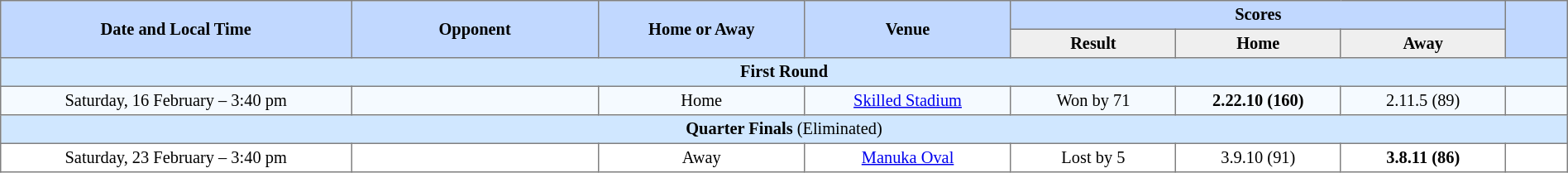<table border=1 style="border-collapse:collapse; font-size:85%; text-align:center;" cellpadding=3 cellspacing=0 width=100%>
<tr bgcolor=#C1D8FF>
<th rowspan=2 width=17%>Date and Local Time</th>
<th rowspan=2 width=12%>Opponent</th>
<th rowspan=2 width=10%>Home or Away</th>
<th rowspan=2 width=10%>Venue</th>
<th colspan=3>Scores</th>
<th rowspan=2 width=3%></th>
</tr>
<tr bgcolor=#EFEFEF>
<th width=8%>Result</th>
<th width=8%>Home</th>
<th width=8%>Away</th>
</tr>
<tr bgcolor="#D0E7FF">
<td colspan=8><strong>First Round</strong></td>
</tr>
<tr bgcolor=#F5FAFF>
<td>Saturday, 16 February – 3:40 pm</td>
<td align=left></td>
<td>Home</td>
<td><a href='#'>Skilled Stadium</a></td>
<td>Won by 71</td>
<td><strong>2.22.10 (160)</strong></td>
<td>2.11.5 (89)</td>
<td></td>
</tr>
<tr bgcolor="#D0E7FF">
<td colspan=8><strong>Quarter Finals</strong> (Eliminated)</td>
</tr>
<tr bgcolor=#FFFFFF>
<td>Saturday, 23 February – 3:40 pm</td>
<td align=left></td>
<td>Away</td>
<td><a href='#'>Manuka Oval</a></td>
<td>Lost by 5</td>
<td>3.9.10 (91)</td>
<td><strong>3.8.11 (86)</strong></td>
<td></td>
</tr>
</table>
